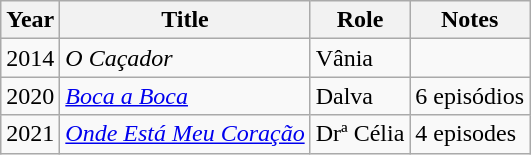<table class="wikitable">
<tr>
<th>Year</th>
<th>Title</th>
<th>Role</th>
<th>Notes</th>
</tr>
<tr>
<td>2014</td>
<td><em> O Caçador</em></td>
<td>Vânia</td>
<td></td>
</tr>
<tr>
<td>2020</td>
<td><em><a href='#'>Boca a Boca</a></em></td>
<td>Dalva</td>
<td>6 episódios  </td>
</tr>
<tr>
<td>2021</td>
<td><em><a href='#'>Onde Está Meu Coração</a></em></td>
<td>Drª Célia</td>
<td>4 episodes</td>
</tr>
</table>
